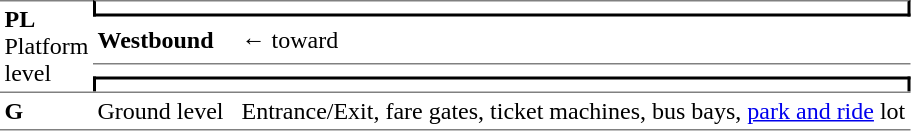<table border="0" cellspacing="0" cellpadding="3">
<tr>
<td rowspan="4" style="border-top:solid 1px gray" width="50" valign="top"><strong>PL</strong> Platform level</td>
<td colspan="2" style="border-top:solid 1px gray;border-right:solid 2px black;border-left:solid 2px black;border-bottom:solid 2px black;text-align:center"></td>
</tr>
<tr>
<td style="border-bottom:solid 1px gray" width="90"><strong>Westbound</strong></td>
<td style="border-bottom:solid 1px gray">←  toward  </td>
</tr>
<tr>
<td></td>
<td></td>
</tr>
<tr>
<td colspan="2" style="border-top:solid 2px black;border-right:solid 2px black;border-left:solid 2px black;text-align:center"></td>
</tr>
<tr>
<td style="border-top:solid 1px gray;border-bottom:solid 1px gray" valign="top"><strong>G</strong></td>
<td style="border-top:solid 1px gray;border-bottom:solid 1px gray" valign="top">Ground level</td>
<td style="border-top:solid 1px gray;border-bottom:solid 1px gray">Entrance/Exit, fare gates, ticket machines, bus bays, <a href='#'>park and ride</a> lot</td>
</tr>
</table>
